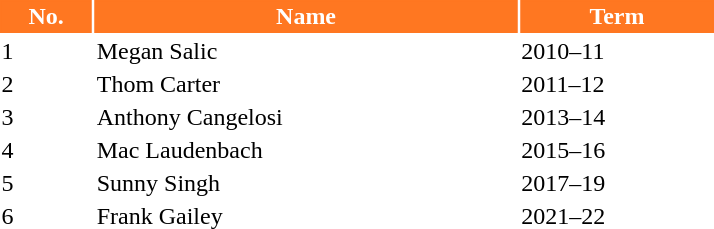<table class="toccolours" style="width:30em">
<tr>
<th style="background:#FF7721;color:white;border:#FF7721 1px solid">No.</th>
<th style="background:#FF7721;color:white;border:#FF7721 1px solid">Name</th>
<th style="background:#FF7721;color:white;border:#FF7721 1px solid">Term</th>
</tr>
<tr>
<td>1</td>
<td> Megan Salic</td>
<td>2010–11</td>
</tr>
<tr>
<td>2</td>
<td> Thom Carter</td>
<td>2011–12</td>
</tr>
<tr>
<td>3</td>
<td> Anthony Cangelosi</td>
<td>2013–14</td>
</tr>
<tr>
<td>4</td>
<td> Mac Laudenbach</td>
<td>2015–16</td>
</tr>
<tr>
<td>5</td>
<td> Sunny Singh</td>
<td>2017–19</td>
</tr>
<tr>
<td>6</td>
<td> Frank Gailey</td>
<td>2021–22</td>
</tr>
<tr>
</tr>
</table>
